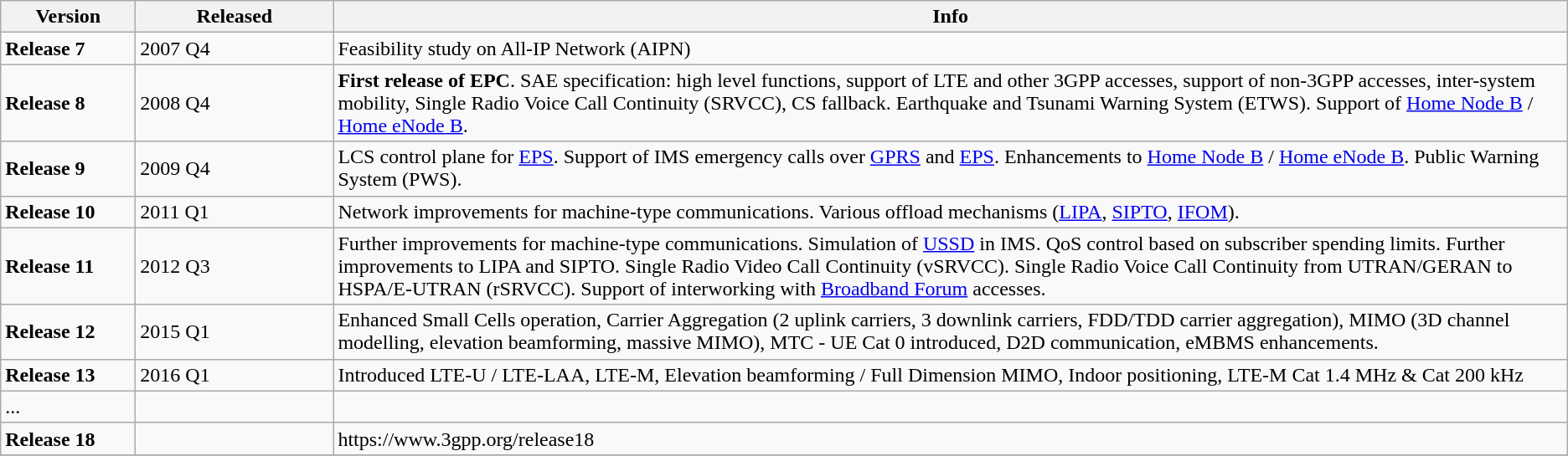<table class="wikitable">
<tr>
<th width="100">Version</th>
<th width="150">Released</th>
<th>Info</th>
</tr>
<tr>
<td><strong>Release 7</strong></td>
<td>2007 Q4</td>
<td>Feasibility study on All-IP Network (AIPN)</td>
</tr>
<tr>
<td><strong>Release 8</strong></td>
<td>2008 Q4</td>
<td><strong>First release of EPC</strong>. SAE specification: high level functions, support of LTE and other 3GPP accesses, support of non-3GPP accesses, inter-system mobility, Single Radio Voice Call Continuity (SRVCC), CS fallback. Earthquake and Tsunami Warning System (ETWS). Support of <a href='#'>Home Node B</a> / <a href='#'>Home eNode B</a>.</td>
</tr>
<tr>
<td><strong>Release 9</strong></td>
<td>2009 Q4</td>
<td>LCS control plane for <a href='#'>EPS</a>. Support of IMS emergency calls over <a href='#'>GPRS</a> and <a href='#'>EPS</a>. Enhancements to <a href='#'>Home Node B</a> / <a href='#'>Home eNode B</a>. Public Warning System (PWS).</td>
</tr>
<tr>
<td><strong>Release 10</strong></td>
<td>2011 Q1</td>
<td>Network improvements for machine-type communications. Various offload mechanisms (<a href='#'>LIPA</a>, <a href='#'>SIPTO</a>, <a href='#'>IFOM</a>).</td>
</tr>
<tr>
<td><strong>Release 11</strong></td>
<td>2012 Q3</td>
<td>Further improvements for machine-type communications. Simulation of <a href='#'>USSD</a> in IMS. QoS control based on subscriber spending limits. Further improvements to LIPA and SIPTO. Single Radio Video Call Continuity (vSRVCC). Single Radio Voice Call Continuity from UTRAN/GERAN to HSPA/E-UTRAN (rSRVCC). Support of interworking with <a href='#'>Broadband Forum</a> accesses.</td>
</tr>
<tr>
<td><strong>Release 12</strong></td>
<td>2015 Q1</td>
<td>Enhanced Small Cells operation, Carrier Aggregation (2 uplink carriers, 3 downlink carriers, FDD/TDD carrier aggregation), MIMO (3D channel modelling, elevation beamforming, massive MIMO), MTC - UE Cat 0 introduced, D2D communication, eMBMS enhancements.</td>
</tr>
<tr>
<td><strong>Release 13</strong></td>
<td>2016 Q1</td>
<td>Introduced LTE-U / LTE-LAA, LTE-M, Elevation beamforming / Full Dimension MIMO, Indoor positioning, LTE-M Cat 1.4 MHz & Cat 200 kHz</td>
</tr>
<tr>
<td>...</td>
<td></td>
<td></td>
</tr>
<tr>
<td><strong>Release 18</strong></td>
<td></td>
<td>https://www.3gpp.org/release18</td>
</tr>
<tr>
</tr>
</table>
